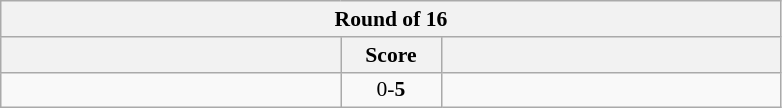<table class="wikitable" style="text-align: center; font-size:90% ">
<tr>
<th colspan=3>Round of 16</th>
</tr>
<tr>
<th align="right" width=220></th>
<th width="60">Score</th>
<th align="left" width=220></th>
</tr>
<tr>
<td align=left></td>
<td align=center>0-<strong>5</strong></td>
<td align=left><strong></strong></td>
</tr>
</table>
